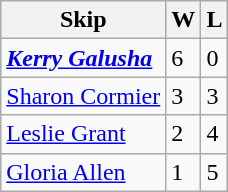<table class="wikitable">
<tr>
<th>Skip</th>
<th>W</th>
<th>L</th>
</tr>
<tr>
<td><strong><em><a href='#'>Kerry Galusha</a></em></strong></td>
<td>6</td>
<td>0</td>
</tr>
<tr>
<td><a href='#'>Sharon Cormier</a></td>
<td>3</td>
<td>3</td>
</tr>
<tr>
<td><a href='#'>Leslie Grant</a></td>
<td>2</td>
<td>4</td>
</tr>
<tr>
<td><a href='#'>Gloria Allen</a></td>
<td>1</td>
<td>5</td>
</tr>
</table>
